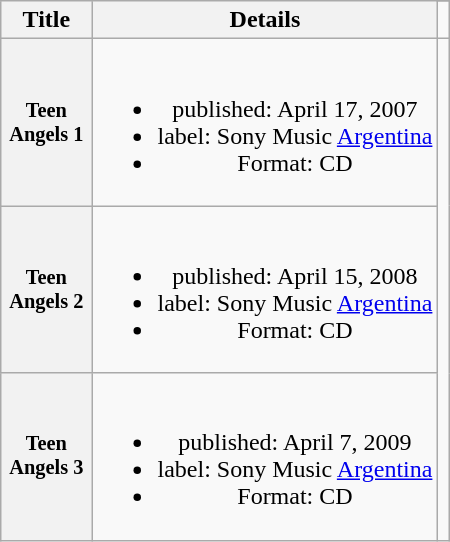<table class="wikitable plainrowheaders" style="text-align:center;">
<tr>
<th scope="col" rowspan="2">Title</th>
<th scope="col" rowspan="2">Details</th>
</tr>
<tr>
<td></td>
</tr>
<tr>
<th scope="col" style="width:4em;font-size:85%;"><strong>Teen Angels 1</strong></th>
<td><br><ul><li>published: April 17, 2007</li><li>label: Sony Music <a href='#'>Argentina</a></li><li>Format: CD</li></ul></td>
</tr>
<tr>
<th scope="col" style="width:4em;font-size:85%;"><strong>Teen Angels 2</strong></th>
<td><br><ul><li>published: April 15, 2008</li><li>label: Sony Music <a href='#'>Argentina</a></li><li>Format: CD</li></ul></td>
</tr>
<tr>
<th scope="col" style="width:4em;font-size:85%;"><strong>Teen Angels 3</strong></th>
<td><br><ul><li>published: April 7, 2009</li><li>label: Sony Music <a href='#'>Argentina</a></li><li>Format: CD</li></ul></td>
</tr>
</table>
